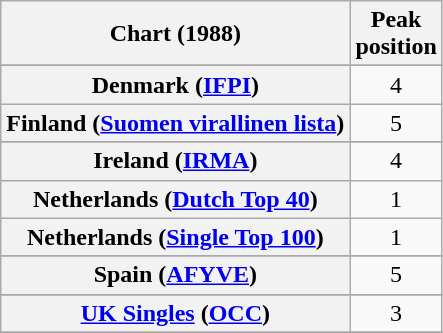<table class="wikitable sortable plainrowheaders">
<tr>
<th scope="col">Chart (1988)</th>
<th scope="col">Peak<br>position</th>
</tr>
<tr>
</tr>
<tr>
</tr>
<tr>
</tr>
<tr>
<th scope="row">Denmark (<a href='#'>IFPI</a>)</th>
<td align="center">4</td>
</tr>
<tr>
<th scope="row">Finland (<a href='#'>Suomen virallinen lista</a>)</th>
<td align="center">5</td>
</tr>
<tr>
</tr>
<tr>
<th scope="row">Ireland (<a href='#'>IRMA</a>)</th>
<td align="center">4</td>
</tr>
<tr>
<th scope="row">Netherlands (<a href='#'>Dutch Top 40</a>)</th>
<td align="center">1</td>
</tr>
<tr>
<th scope="row">Netherlands (<a href='#'>Single Top 100</a>)</th>
<td align="center">1</td>
</tr>
<tr>
</tr>
<tr>
<th scope="row">Spain (<a href='#'>AFYVE</a>)</th>
<td align="center">5</td>
</tr>
<tr>
</tr>
<tr>
</tr>
<tr>
<th scope="row"><a href='#'>UK Singles</a> (<a href='#'>OCC</a>)</th>
<td align="center">3</td>
</tr>
<tr>
</tr>
</table>
